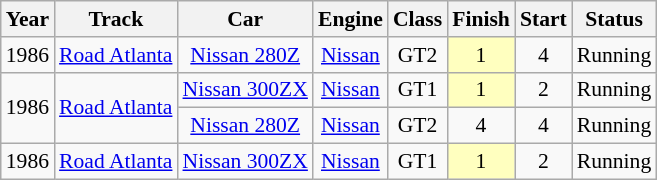<table class="wikitable" style="text-align:center; font-size:90%">
<tr>
<th>Year</th>
<th>Track</th>
<th>Car</th>
<th>Engine</th>
<th>Class</th>
<th>Finish</th>
<th>Start</th>
<th>Status</th>
</tr>
<tr>
<td>1986</td>
<td><a href='#'>Road Atlanta</a></td>
<td><a href='#'>Nissan 280Z</a></td>
<td><a href='#'>Nissan</a></td>
<td>GT2</td>
<td style="background:#FFFFBF;">1</td>
<td>4</td>
<td>Running</td>
</tr>
<tr>
<td rowspan=2>1986</td>
<td rowspan=2><a href='#'>Road Atlanta</a></td>
<td><a href='#'>Nissan 300ZX</a></td>
<td><a href='#'>Nissan</a></td>
<td>GT1</td>
<td style="background:#FFFFBF;">1</td>
<td>2</td>
<td>Running</td>
</tr>
<tr>
<td><a href='#'>Nissan 280Z</a></td>
<td><a href='#'>Nissan</a></td>
<td>GT2</td>
<td>4</td>
<td>4</td>
<td>Running</td>
</tr>
<tr>
<td>1986</td>
<td><a href='#'>Road Atlanta</a></td>
<td><a href='#'>Nissan 300ZX</a></td>
<td><a href='#'>Nissan</a></td>
<td>GT1</td>
<td style="background:#FFFFBF;">1</td>
<td>2</td>
<td>Running</td>
</tr>
</table>
